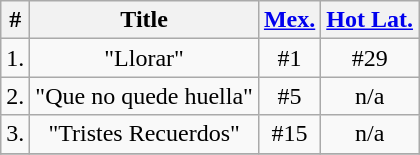<table class="wikitable">
<tr>
<th>#</th>
<th>Title</th>
<th><a href='#'>Mex.</a></th>
<th><a href='#'>Hot Lat.</a></th>
</tr>
<tr>
<td>1.</td>
<td align="center">"Llorar"</td>
<td align="center">#1</td>
<td align="center">#29</td>
</tr>
<tr>
<td>2.</td>
<td align="center">"Que no quede huella"</td>
<td align="center">#5</td>
<td align="center">n/a</td>
</tr>
<tr>
<td>3.</td>
<td align="center">"Tristes Recuerdos"</td>
<td align="center">#15</td>
<td align="center">n/a</td>
</tr>
<tr>
</tr>
</table>
